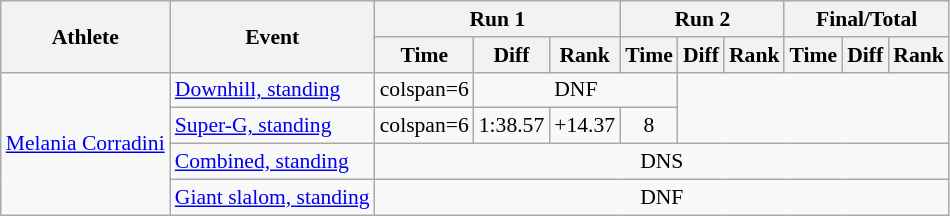<table class="wikitable" style="font-size:90%">
<tr>
<th rowspan="2">Athlete</th>
<th rowspan="2">Event</th>
<th colspan="3">Run 1</th>
<th colspan="3">Run 2</th>
<th colspan="3">Final/Total</th>
</tr>
<tr>
<th>Time</th>
<th>Diff</th>
<th>Rank</th>
<th>Time</th>
<th>Diff</th>
<th>Rank</th>
<th>Time</th>
<th>Diff</th>
<th>Rank</th>
</tr>
<tr>
<td rowspan=4><a href='#'>Melania Corradini</a></td>
<td><a href='#'>Downhill, standing</a></td>
<td>colspan=6 </td>
<td align="center" colspan=3>DNF</td>
</tr>
<tr>
<td><a href='#'>Super-G, standing</a></td>
<td>colspan=6 </td>
<td align="center">1:38.57</td>
<td align="center">+14.37</td>
<td align="center">8</td>
</tr>
<tr>
<td><a href='#'>Combined, standing</a></td>
<td align="center" colspan=9>DNS</td>
</tr>
<tr>
<td><a href='#'>Giant slalom, standing</a></td>
<td align="center" colspan=9>DNF</td>
</tr>
</table>
